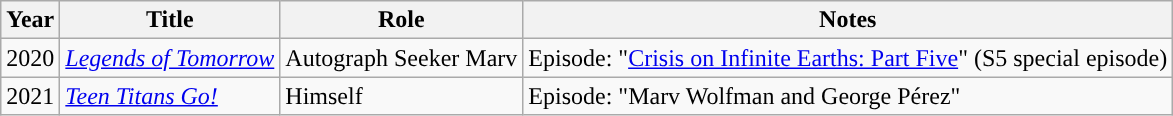<table class="wikitable sortable">
<tr>
<th>Year</th>
<th>Title</th>
<th>Role</th>
<th class="unsortable">Notes</th>
</tr>
<tr>
<td>2020</td>
<td><em><a href='#'>Legends of Tomorrow</a></em></td>
<td>Autograph Seeker Marv</td>
<td>Episode: "<a href='#'>Crisis on Infinite Earths: Part Five</a>" (S5 special episode)</td>
</tr>
<tr>
<td>2021</td>
<td><em><a href='#'>Teen Titans Go!</a></em></td>
<td>Himself</td>
<td>Episode: "Marv Wolfman and George Pérez"</td>
</tr>
</table>
